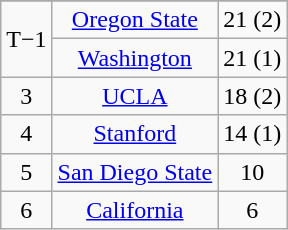<table class="wikitable" style="display: inline-table;">
<tr align="center">
</tr>
<tr align="center">
<td rowspan="2">T−1</td>
<td><a href='#'>Oregon State</a></td>
<td>21 (2)</td>
</tr>
<tr align="center">
<td><a href='#'>Washington</a></td>
<td>21 (1)</td>
</tr>
<tr align="center">
<td>3</td>
<td><a href='#'>UCLA</a></td>
<td>18 (2)</td>
</tr>
<tr align="center">
<td>4</td>
<td><a href='#'>Stanford</a></td>
<td>14 (1)</td>
</tr>
<tr align="center">
<td>5</td>
<td><a href='#'>San Diego State</a></td>
<td>10</td>
</tr>
<tr align="center">
<td>6</td>
<td><a href='#'>California</a></td>
<td>6</td>
</tr>
</table>
